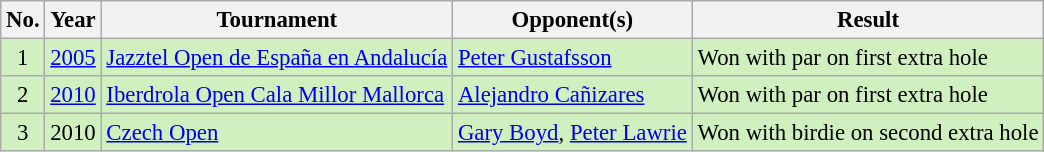<table class="wikitable" style="font-size:95%;">
<tr>
<th>No.</th>
<th>Year</th>
<th>Tournament</th>
<th>Opponent(s)</th>
<th>Result</th>
</tr>
<tr style="background:#D0F0C0;">
<td align=center>1</td>
<td><a href='#'>2005</a></td>
<td><a href='#'>Jazztel Open de España en Andalucía</a></td>
<td> <a href='#'>Peter Gustafsson</a></td>
<td>Won with par on first extra hole</td>
</tr>
<tr style="background:#D0F0C0;">
<td align=center>2</td>
<td><a href='#'>2010</a></td>
<td><a href='#'>Iberdrola Open Cala Millor Mallorca</a></td>
<td> <a href='#'>Alejandro Cañizares</a></td>
<td>Won with par on first extra hole</td>
</tr>
<tr style="background:#D0F0C0;">
<td align=center>3</td>
<td>2010</td>
<td><a href='#'>Czech Open</a></td>
<td> <a href='#'>Gary Boyd</a>,  <a href='#'>Peter Lawrie</a></td>
<td>Won with birdie on second extra hole</td>
</tr>
</table>
